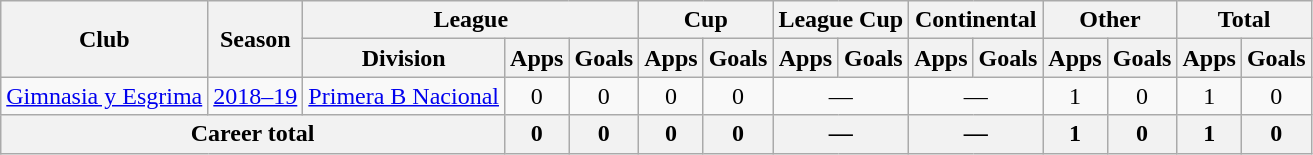<table class="wikitable" style="text-align:center">
<tr>
<th rowspan="2">Club</th>
<th rowspan="2">Season</th>
<th colspan="3">League</th>
<th colspan="2">Cup</th>
<th colspan="2">League Cup</th>
<th colspan="2">Continental</th>
<th colspan="2">Other</th>
<th colspan="2">Total</th>
</tr>
<tr>
<th>Division</th>
<th>Apps</th>
<th>Goals</th>
<th>Apps</th>
<th>Goals</th>
<th>Apps</th>
<th>Goals</th>
<th>Apps</th>
<th>Goals</th>
<th>Apps</th>
<th>Goals</th>
<th>Apps</th>
<th>Goals</th>
</tr>
<tr>
<td rowspan="1"><a href='#'>Gimnasia y Esgrima</a></td>
<td><a href='#'>2018–19</a></td>
<td rowspan="1"><a href='#'>Primera B Nacional</a></td>
<td>0</td>
<td>0</td>
<td>0</td>
<td>0</td>
<td colspan="2">—</td>
<td colspan="2">—</td>
<td>1</td>
<td>0</td>
<td>1</td>
<td>0</td>
</tr>
<tr>
<th colspan="3">Career total</th>
<th>0</th>
<th>0</th>
<th>0</th>
<th>0</th>
<th colspan="2">—</th>
<th colspan="2">—</th>
<th>1</th>
<th>0</th>
<th>1</th>
<th>0</th>
</tr>
</table>
